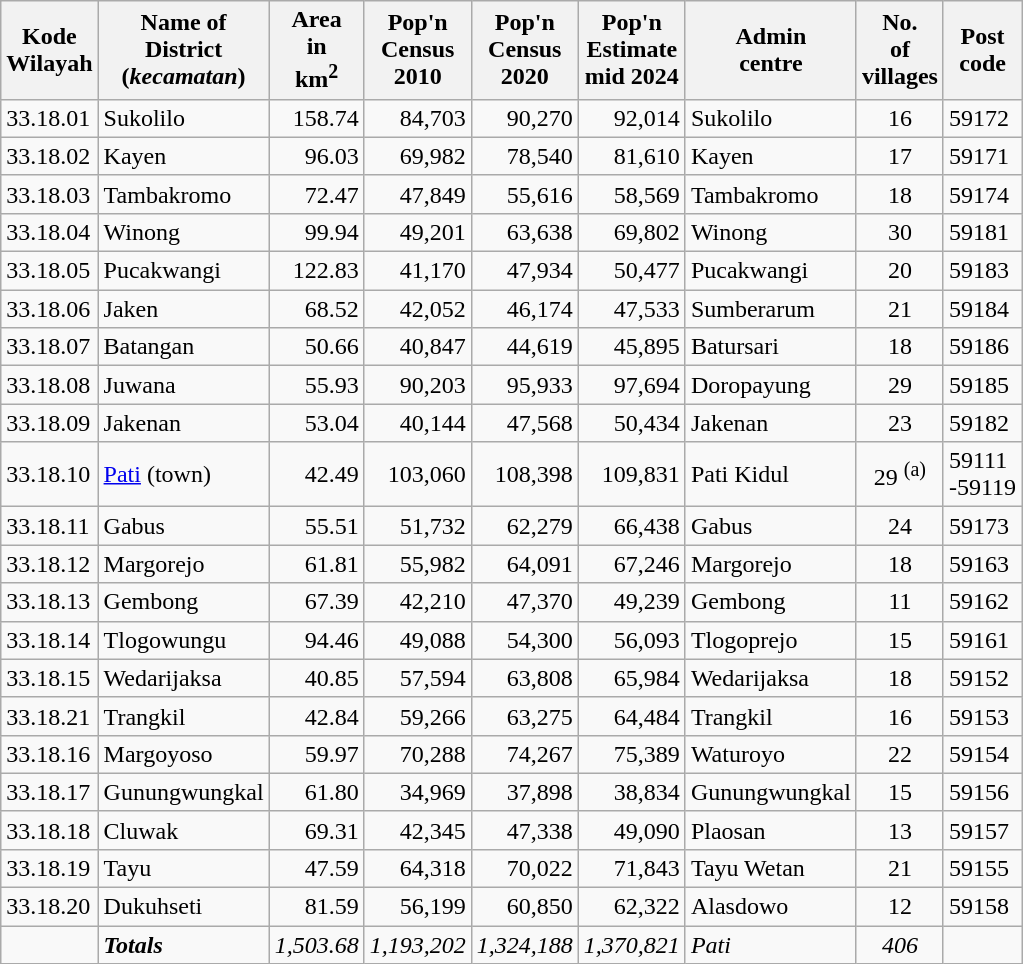<table class="sortable wikitable">
<tr>
<th>Kode <br>Wilayah</th>
<th>Name of<br>District<br>(<em>kecamatan</em>)</th>
<th>Area <br> in<br>km<sup>2</sup></th>
<th>Pop'n<br>Census<br>2010</th>
<th>Pop'n<br>Census<br>2020</th>
<th>Pop'n<br>Estimate<br>mid 2024</th>
<th>Admin<br>centre</th>
<th>No.<br>of<br>villages</th>
<th>Post<br>code</th>
</tr>
<tr>
<td>33.18.01</td>
<td>Sukolilo</td>
<td align="right">158.74</td>
<td align="right">84,703</td>
<td align="right">90,270</td>
<td align="right">92,014</td>
<td>Sukolilo</td>
<td align="center">16</td>
<td>59172</td>
</tr>
<tr>
<td>33.18.02</td>
<td>Kayen</td>
<td align="right">96.03</td>
<td align="right">69,982</td>
<td align="right">78,540</td>
<td align="right">81,610</td>
<td>Kayen</td>
<td align="center">17</td>
<td>59171</td>
</tr>
<tr>
<td>33.18.03</td>
<td>Tambakromo</td>
<td align="right">72.47</td>
<td align="right">47,849</td>
<td align="right">55,616</td>
<td align="right">58,569</td>
<td>Tambakromo</td>
<td align="center">18</td>
<td>59174</td>
</tr>
<tr>
<td>33.18.04</td>
<td>Winong</td>
<td align="right">99.94</td>
<td align="right">49,201</td>
<td align="right">63,638</td>
<td align="right">69,802</td>
<td>Winong</td>
<td align="center">30</td>
<td>59181</td>
</tr>
<tr>
<td>33.18.05</td>
<td>Pucakwangi</td>
<td align="right">122.83</td>
<td align="right">41,170</td>
<td align="right">47,934</td>
<td align="right">50,477</td>
<td>Pucakwangi</td>
<td align="center">20</td>
<td>59183</td>
</tr>
<tr>
<td>33.18.06</td>
<td>Jaken</td>
<td align="right">68.52</td>
<td align="right">42,052</td>
<td align="right">46,174</td>
<td align="right">47,533</td>
<td>Sumberarum</td>
<td align="center">21</td>
<td>59184</td>
</tr>
<tr>
<td>33.18.07</td>
<td>Batangan</td>
<td align="right">50.66</td>
<td align="right">40,847</td>
<td align="right">44,619</td>
<td align="right">45,895</td>
<td>Batursari</td>
<td align="center">18</td>
<td>59186</td>
</tr>
<tr>
<td>33.18.08</td>
<td>Juwana</td>
<td align="right">55.93</td>
<td align="right">90,203</td>
<td align="right">95,933</td>
<td align="right">97,694</td>
<td>Doropayung</td>
<td align="center">29</td>
<td>59185</td>
</tr>
<tr>
<td>33.18.09</td>
<td>Jakenan</td>
<td align="right">53.04</td>
<td align="right">40,144</td>
<td align="right">47,568</td>
<td align="right">50,434</td>
<td>Jakenan</td>
<td align="center">23</td>
<td>59182</td>
</tr>
<tr>
<td>33.18.10</td>
<td><a href='#'>Pati</a> (town)</td>
<td align="right">42.49</td>
<td align="right">103,060</td>
<td align="right">108,398</td>
<td align="right">109,831</td>
<td>Pati Kidul</td>
<td align="center">29 <sup>(a)</sup></td>
<td>59111<br>-59119</td>
</tr>
<tr>
<td>33.18.11</td>
<td>Gabus</td>
<td align="right">55.51</td>
<td align="right">51,732</td>
<td align="right">62,279</td>
<td align="right">66,438</td>
<td>Gabus</td>
<td align="center">24</td>
<td>59173</td>
</tr>
<tr>
<td>33.18.12</td>
<td>Margorejo</td>
<td align="right">61.81</td>
<td align="right">55,982</td>
<td align="right">64,091</td>
<td align="right">67,246</td>
<td>Margorejo</td>
<td align="center">18</td>
<td>59163</td>
</tr>
<tr>
<td>33.18.13</td>
<td>Gembong</td>
<td align="right">67.39</td>
<td align="right">42,210</td>
<td align="right">47,370</td>
<td align="right">49,239</td>
<td>Gembong</td>
<td align="center">11</td>
<td>59162</td>
</tr>
<tr>
<td>33.18.14</td>
<td>Tlogowungu</td>
<td align="right">94.46</td>
<td align="right">49,088</td>
<td align="right">54,300</td>
<td align="right">56,093</td>
<td>Tlogoprejo</td>
<td align="center">15</td>
<td>59161</td>
</tr>
<tr>
<td>33.18.15</td>
<td>Wedarijaksa</td>
<td align="right">40.85</td>
<td align="right">57,594</td>
<td align="right">63,808</td>
<td align="right">65,984</td>
<td>Wedarijaksa</td>
<td align="center">18</td>
<td>59152</td>
</tr>
<tr>
<td>33.18.21</td>
<td>Trangkil</td>
<td align="right">42.84</td>
<td align="right">59,266</td>
<td align="right">63,275</td>
<td align="right">64,484</td>
<td>Trangkil</td>
<td align="center">16</td>
<td>59153</td>
</tr>
<tr>
<td>33.18.16</td>
<td>Margoyoso</td>
<td align="right">59.97</td>
<td align="right">70,288</td>
<td align="right">74,267</td>
<td align="right">75,389</td>
<td>Waturoyo</td>
<td align="center">22</td>
<td>59154</td>
</tr>
<tr>
<td>33.18.17</td>
<td>Gunungwungkal</td>
<td align="right">61.80</td>
<td align="right">34,969</td>
<td align="right">37,898</td>
<td align="right">38,834</td>
<td>Gunungwungkal</td>
<td align="center">15</td>
<td>59156</td>
</tr>
<tr>
<td>33.18.18</td>
<td>Cluwak</td>
<td align="right">69.31</td>
<td align="right">42,345</td>
<td align="right">47,338</td>
<td align="right">49,090</td>
<td>Plaosan</td>
<td align="center">13</td>
<td>59157</td>
</tr>
<tr>
<td>33.18.19</td>
<td>Tayu</td>
<td align="right">47.59</td>
<td align="right">64,318</td>
<td align="right">70,022</td>
<td align="right">71,843</td>
<td>Tayu Wetan</td>
<td align="center">21</td>
<td>59155</td>
</tr>
<tr>
<td>33.18.20</td>
<td>Dukuhseti</td>
<td align="right">81.59</td>
<td align="right">56,199</td>
<td align="right">60,850</td>
<td align="right">62,322</td>
<td>Alasdowo</td>
<td align="center">12</td>
<td>59158</td>
</tr>
<tr>
<td></td>
<td><strong><em>Totals</em></strong></td>
<td align="right"><em>1,503.68</em></td>
<td align="right"><em>1,193,202</em></td>
<td align="right"><em>1,324,188</em></td>
<td align="right"><em>1,370,821</em></td>
<td><em>Pati</em></td>
<td align="center"><em>406</em></td>
<td></td>
</tr>
</table>
